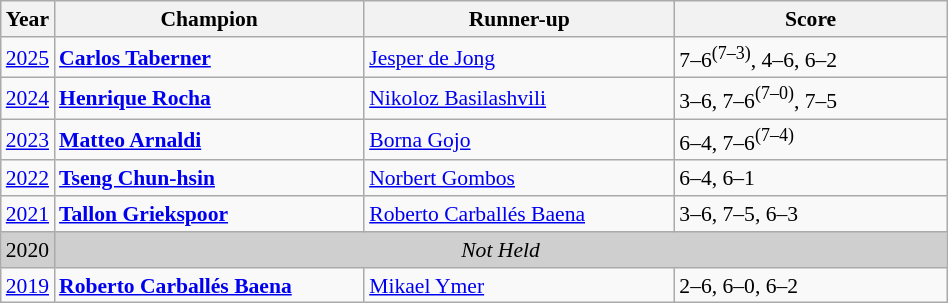<table class="wikitable" style="font-size:90%">
<tr>
<th>Year</th>
<th width="200">Champion</th>
<th width="200">Runner-up</th>
<th width="175">Score</th>
</tr>
<tr>
<td><a href='#'>2025</a></td>
<td> <strong><a href='#'>Carlos Taberner</a></strong></td>
<td> <a href='#'>Jesper de Jong</a></td>
<td>7–6<sup>(7–3)</sup>, 4–6, 6–2</td>
</tr>
<tr>
<td><a href='#'>2024</a></td>
<td> <strong><a href='#'>Henrique Rocha</a></strong></td>
<td> <a href='#'>Nikoloz Basilashvili</a></td>
<td>3–6, 7–6<sup>(7–0)</sup>, 7–5</td>
</tr>
<tr>
<td><a href='#'>2023</a></td>
<td> <strong><a href='#'>Matteo Arnaldi</a></strong></td>
<td> <a href='#'>Borna Gojo</a></td>
<td>6–4, 7–6<sup>(7–4)</sup></td>
</tr>
<tr>
<td><a href='#'>2022</a></td>
<td> <strong><a href='#'>Tseng Chun-hsin</a></strong></td>
<td> <a href='#'>Norbert Gombos</a></td>
<td>6–4, 6–1</td>
</tr>
<tr>
<td><a href='#'>2021</a></td>
<td> <strong><a href='#'>Tallon Griekspoor</a></strong></td>
<td> <a href='#'>Roberto Carballés Baena</a></td>
<td>3–6, 7–5, 6–3</td>
</tr>
<tr>
<td style="background:#cfcfcf">2020</td>
<td colspan=3 align=center style="background:#cfcfcf"><em>Not Held</em></td>
</tr>
<tr>
<td><a href='#'>2019</a></td>
<td> <strong><a href='#'>Roberto Carballés Baena</a></strong></td>
<td> <a href='#'>Mikael Ymer</a></td>
<td>2–6, 6–0, 6–2</td>
</tr>
</table>
